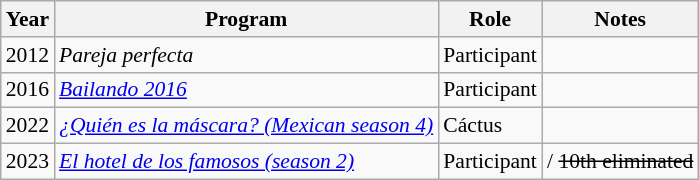<table class="wikitable" style="font-size: 90%;">
<tr>
<th>Year</th>
<th>Program</th>
<th>Role</th>
<th>Notes</th>
</tr>
<tr>
<td>2012</td>
<td><em>Pareja perfecta</em></td>
<td>Participant</td>
<td></td>
</tr>
<tr>
<td>2016</td>
<td><em><a href='#'>Bailando 2016</a></em></td>
<td>Participant</td>
<td></td>
</tr>
<tr>
<td>2022</td>
<td><em><a href='#'>¿Quién es la máscara? (Mexican season 4)</a></em></td>
<td>Cáctus</td>
<td></td>
</tr>
<tr>
<td>2023</td>
<td><em><a href='#'>El hotel de los famosos (season 2)</a></em></td>
<td>Participant</td>
<td> / <s>10th eliminated</s></td>
</tr>
</table>
